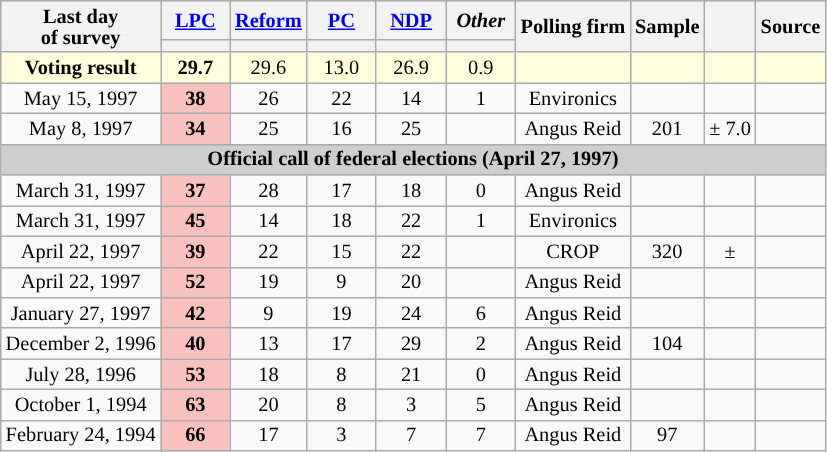<table class="wikitable mw-collapsible mw-collapsed" style="text-align:center;font-size:85%;line-height:14px;">
<tr>
<th rowspan="2">Last day <br>of survey</th>
<th class="unsortable" style="width:40px;"><a href='#'>LPC</a></th>
<th class="unsortable" style="width:40px;"><a href='#'>Reform</a></th>
<th class="unsortable" style="width:40px;"><a href='#'>PC</a></th>
<th class="unsortable" style="width:40px;"><a href='#'>NDP</a></th>
<th class="unsortable" style="width:40px;"><em>Other</em></th>
<th rowspan="2">Polling firm</th>
<th rowspan="2">Sample</th>
<th rowspan="2"></th>
<th rowspan="2">Source</th>
</tr>
<tr style="line-height:5px;">
<th style="background:"></th>
<th style="background:"></th>
<th style="background:"></th>
<th style="background:"></th>
<th style="background:"></th>
</tr>
<tr>
<td style="background:#ffd;"><strong>Voting result</strong></td>
<td style="background:#ffd;"><strong>29.7</strong></td>
<td style="background:#ffd;">29.6</td>
<td style="background:#ffd;">13.0</td>
<td style="background:#ffd;">26.9</td>
<td style="background:#ffd;">0.9</td>
<td style="background:#ffd;"></td>
<td style="background:#ffd;"></td>
<td style="background:#ffd;"></td>
<td style="background:#ffd;"></td>
</tr>
<tr>
<td>May 15, 1997</td>
<td style="background:#F8C1BE"><strong>38</strong></td>
<td>26</td>
<td>22</td>
<td>14</td>
<td>1</td>
<td>Environics</td>
<td></td>
<td></td>
<td></td>
</tr>
<tr>
<td>May 8, 1997</td>
<td style="background:#F8C1BE"><strong>34</strong></td>
<td>25</td>
<td>16</td>
<td>25</td>
<td></td>
<td>Angus Reid</td>
<td>201</td>
<td>± 7.0</td>
<td></td>
</tr>
<tr>
<td colspan="11" align="center" style="background-color:#CECECE;"><strong>Official call of federal elections (April 27, 1997)</strong></td>
</tr>
<tr>
<td>March 31, 1997</td>
<td style="background:#F8C1BE"><strong>37</strong></td>
<td>28</td>
<td>17</td>
<td>18</td>
<td>0</td>
<td>Angus Reid</td>
<td></td>
<td></td>
<td></td>
</tr>
<tr>
<td>March 31, 1997</td>
<td style="background:#F8C1BE"><strong>45</strong></td>
<td>14</td>
<td>18</td>
<td>22</td>
<td>1</td>
<td>Environics</td>
<td></td>
<td></td>
<td></td>
</tr>
<tr>
<td>April 22, 1997</td>
<td style="background:#F8C1BE"><strong>39</strong></td>
<td>22</td>
<td>15</td>
<td>22</td>
<td></td>
<td>CROP</td>
<td>320</td>
<td>± </td>
<td></td>
</tr>
<tr>
<td>April 22, 1997</td>
<td style="background:#F8C1BE"><strong>52</strong></td>
<td>19</td>
<td>9</td>
<td>20</td>
<td></td>
<td>Angus Reid</td>
<td></td>
<td></td>
<td></td>
</tr>
<tr>
<td>January 27, 1997</td>
<td style="background:#F8C1BE"><strong>42</strong></td>
<td>9</td>
<td>19</td>
<td>24</td>
<td>6</td>
<td>Angus Reid</td>
<td></td>
<td></td>
<td></td>
</tr>
<tr>
<td>December 2, 1996</td>
<td style="background:#F8C1BE"><strong>40</strong></td>
<td>13</td>
<td>17</td>
<td>29</td>
<td>2</td>
<td>Angus Reid</td>
<td>104</td>
<td></td>
<td></td>
</tr>
<tr>
<td>July 28, 1996</td>
<td style="background:#F8C1BE"><strong>53</strong></td>
<td>18</td>
<td>8</td>
<td>21</td>
<td>0</td>
<td>Angus Reid</td>
<td></td>
<td></td>
<td></td>
</tr>
<tr>
<td>October 1, 1994</td>
<td style="background:#F8C1BE"><strong>63</strong></td>
<td>20</td>
<td>8</td>
<td>3</td>
<td>5</td>
<td>Angus Reid</td>
<td></td>
<td></td>
<td> </td>
</tr>
<tr>
<td>February 24, 1994</td>
<td style="background:#F8C1BE"><strong>66</strong></td>
<td>17</td>
<td>3</td>
<td>7</td>
<td>7</td>
<td>Angus Reid</td>
<td>97</td>
<td></td>
<td> </td>
</tr>
</table>
